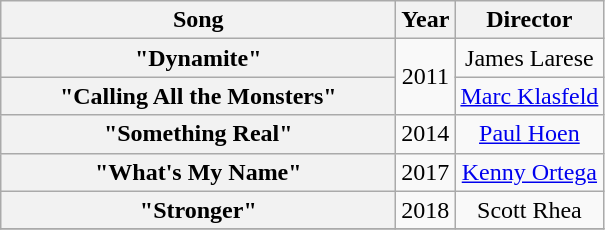<table class="wikitable plainrowheaders" style="text-align:center;" border="1">
<tr>
<th scope="col" style="width:16em;">Song</th>
<th scope="col">Year</th>
<th scope="col">Director</th>
</tr>
<tr>
<th scope="row">"Dynamite"</th>
<td rowspan="2">2011</td>
<td>James Larese</td>
</tr>
<tr>
<th scope="row">"Calling All the Monsters"</th>
<td><a href='#'>Marc Klasfeld</a></td>
</tr>
<tr>
<th scope="row">"Something Real"</th>
<td>2014</td>
<td><a href='#'>Paul Hoen</a></td>
</tr>
<tr>
<th scope="row">"What's My Name"</th>
<td>2017</td>
<td><a href='#'>Kenny Ortega</a></td>
</tr>
<tr>
<th scope="row">"Stronger"</th>
<td>2018</td>
<td>Scott Rhea</td>
</tr>
<tr>
</tr>
</table>
